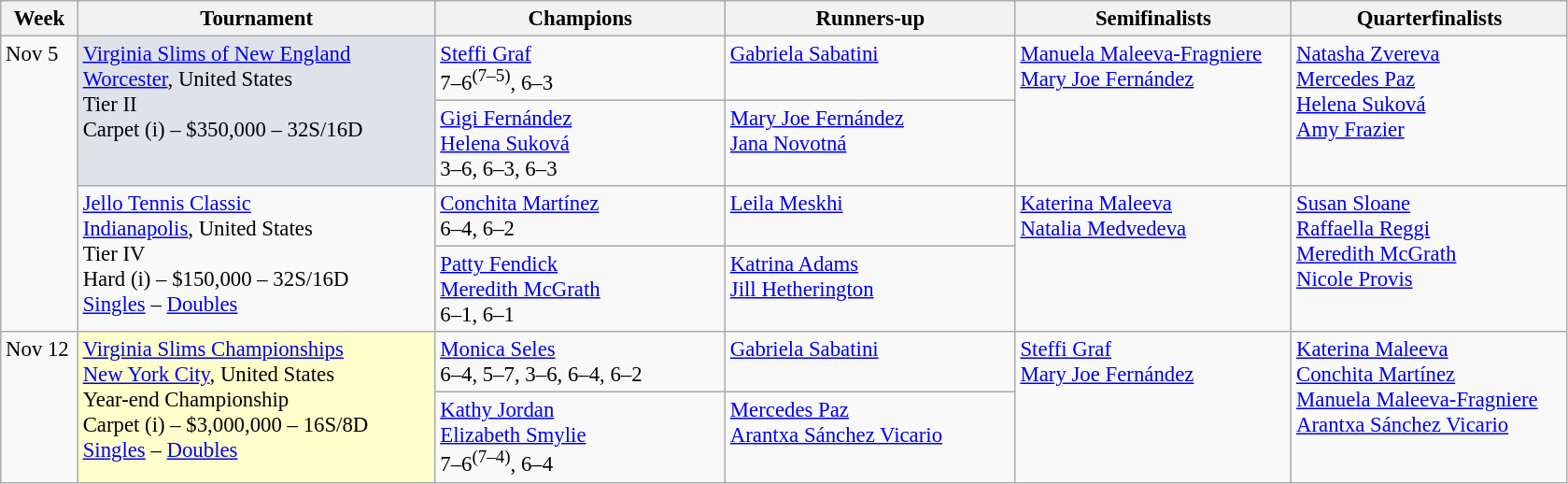<table class=wikitable style=font-size:95%>
<tr>
<th style="width:48px;">Week</th>
<th style="width:248px;">Tournament</th>
<th style="width:200px;">Champions</th>
<th style="width:200px;">Runners-up</th>
<th style="width:190px;">Semifinalists</th>
<th style="width:190px;">Quarterfinalists</th>
</tr>
<tr valign=top>
<td rowspan=4>Nov 5</td>
<td rowspan=2 bgcolor=#dfe2e9><a href='#'>Virginia Slims of New England</a><br><a href='#'>Worcester</a>, United States<br>Tier II <br>Carpet (i) – $350,000 – 32S/16D</td>
<td> <a href='#'>Steffi Graf</a><br>7–6<sup>(7–5)</sup>, 6–3</td>
<td> <a href='#'>Gabriela Sabatini</a></td>
<td rowspan=2> <a href='#'>Manuela Maleeva-Fragniere</a> <br>  <a href='#'>Mary Joe Fernández</a></td>
<td rowspan=2> <a href='#'>Natasha Zvereva</a> <br>  <a href='#'>Mercedes Paz</a> <br>  <a href='#'>Helena Suková</a> <br>  <a href='#'>Amy Frazier</a></td>
</tr>
<tr valign=top>
<td> <a href='#'>Gigi Fernández</a><br> <a href='#'>Helena Suková</a><br>3–6, 6–3, 6–3</td>
<td> <a href='#'>Mary Joe Fernández</a><br> <a href='#'>Jana Novotná</a></td>
</tr>
<tr valign=top>
<td rowspan=2><a href='#'>Jello Tennis Classic</a><br><a href='#'>Indianapolis</a>, United States<br>Tier IV <br>Hard (i) – $150,000 – 32S/16D<br><a href='#'>Singles</a> – <a href='#'>Doubles</a></td>
<td> <a href='#'>Conchita Martínez</a><br>6–4, 6–2</td>
<td> <a href='#'>Leila Meskhi</a></td>
<td rowspan=2> <a href='#'>Katerina Maleeva</a> <br>  <a href='#'>Natalia Medvedeva</a></td>
<td rowspan=2> <a href='#'>Susan Sloane</a> <br>  <a href='#'>Raffaella Reggi</a> <br>  <a href='#'>Meredith McGrath</a> <br>  <a href='#'>Nicole Provis</a></td>
</tr>
<tr valign=top>
<td> <a href='#'>Patty Fendick</a><br> <a href='#'>Meredith McGrath</a><br>6–1, 6–1</td>
<td> <a href='#'>Katrina Adams</a><br> <a href='#'>Jill Hetherington</a></td>
</tr>
<tr valign=top>
<td rowspan=2>Nov 12</td>
<td rowspan=2 style="background:#ffc;"><a href='#'>Virginia Slims Championships</a><br><a href='#'>New York City</a>, United States<br>Year-end Championship<br>Carpet (i) – $3,000,000 – 16S/8D<br><a href='#'>Singles</a> – <a href='#'>Doubles</a></td>
<td> <a href='#'>Monica Seles</a><br>6–4, 5–7, 3–6, 6–4, 6–2</td>
<td> <a href='#'>Gabriela Sabatini</a></td>
<td rowspan=2> <a href='#'>Steffi Graf</a> <br>  <a href='#'>Mary Joe Fernández</a></td>
<td rowspan=2> <a href='#'>Katerina Maleeva</a> <br>  <a href='#'>Conchita Martínez</a> <br>  <a href='#'>Manuela Maleeva-Fragniere</a> <br>  <a href='#'>Arantxa Sánchez Vicario</a></td>
</tr>
<tr valign=top>
<td> <a href='#'>Kathy Jordan</a><br> <a href='#'>Elizabeth Smylie</a><br>7–6<sup>(7–4)</sup>, 6–4</td>
<td> <a href='#'>Mercedes Paz</a><br> <a href='#'>Arantxa Sánchez Vicario</a></td>
</tr>
</table>
